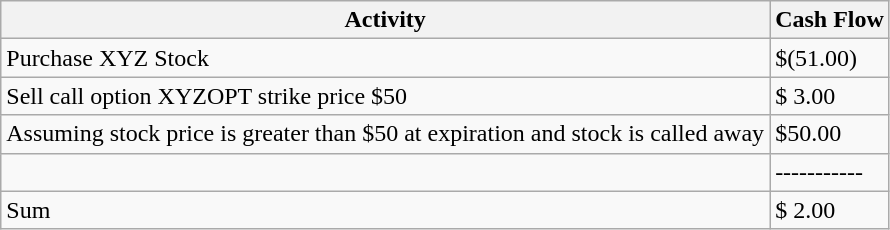<table class="wikitable">
<tr>
<th>Activity</th>
<th>Cash Flow</th>
</tr>
<tr>
<td>Purchase XYZ Stock</td>
<td>$(51.00)</td>
</tr>
<tr>
<td>Sell call option XYZOPT strike price $50</td>
<td>$   3.00</td>
</tr>
<tr>
<td>Assuming stock price is greater than $50 at expiration and stock is called away</td>
<td>$50.00</td>
</tr>
<tr>
<td></td>
<td>-----------</td>
</tr>
<tr>
<td>Sum</td>
<td>$  2.00</td>
</tr>
</table>
